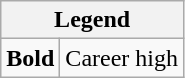<table class="wikitable mw-collapsible mw-collapsed">
<tr>
<th colspan="2">Legend</th>
</tr>
<tr>
<td><strong>Bold</strong></td>
<td>Career high</td>
</tr>
</table>
